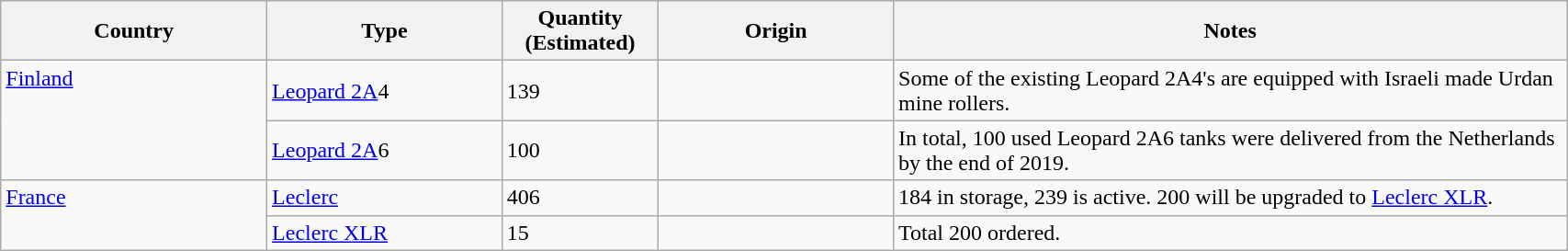<table class="wikitable" Width="90%">
<tr>
<th width="17%">Country</th>
<th width="15%">Type</th>
<th width="10%">Quantity (Estimated)</th>
<th width="15%">Origin</th>
<th>Notes</th>
</tr>
<tr>
<td rowspan="2" valign="top"><a href='#'>Finland</a></td>
<td><a href='#'>Leopard 2A</a>4</td>
<td>139</td>
<td></td>
<td>Some of the existing Leopard 2A4's are equipped with Israeli made Urdan mine rollers.</td>
</tr>
<tr>
<td><a href='#'>Leopard 2A</a>6</td>
<td>100</td>
<td></td>
<td>In total, 100 used Leopard 2A6 tanks were delivered from the Netherlands by the end of 2019.</td>
</tr>
<tr>
<td rowspan="2" valign="top"><a href='#'>France</a></td>
<td><a href='#'>Leclerc</a></td>
<td>406</td>
<td></td>
<td>184 in storage, 239 is active. 200 will be upgraded to <a href='#'>Leclerc XLR</a>.</td>
</tr>
<tr>
<td><a href='#'>Leclerc XLR</a></td>
<td>15</td>
<td></td>
<td>Total 200 ordered.</td>
</tr>
</table>
